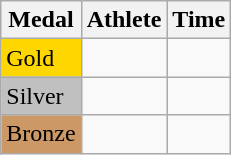<table class="wikitable">
<tr>
<th>Medal</th>
<th>Athlete</th>
<th>Time</th>
</tr>
<tr>
<td bgcolor="gold">Gold</td>
<td></td>
<td></td>
</tr>
<tr>
<td bgcolor="silver">Silver</td>
<td></td>
<td></td>
</tr>
<tr>
<td bgcolor="CC9966">Bronze</td>
<td></td>
<td></td>
</tr>
</table>
